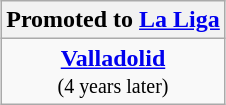<table class="wikitable" style="text-align: center; margin: 0 auto;">
<tr>
<th colspan="9">Promoted to  <a href='#'>La Liga</a></th>
</tr>
<tr>
<td><strong><a href='#'>Valladolid</a></strong><br><small>(4 years later)</small></td>
</tr>
</table>
